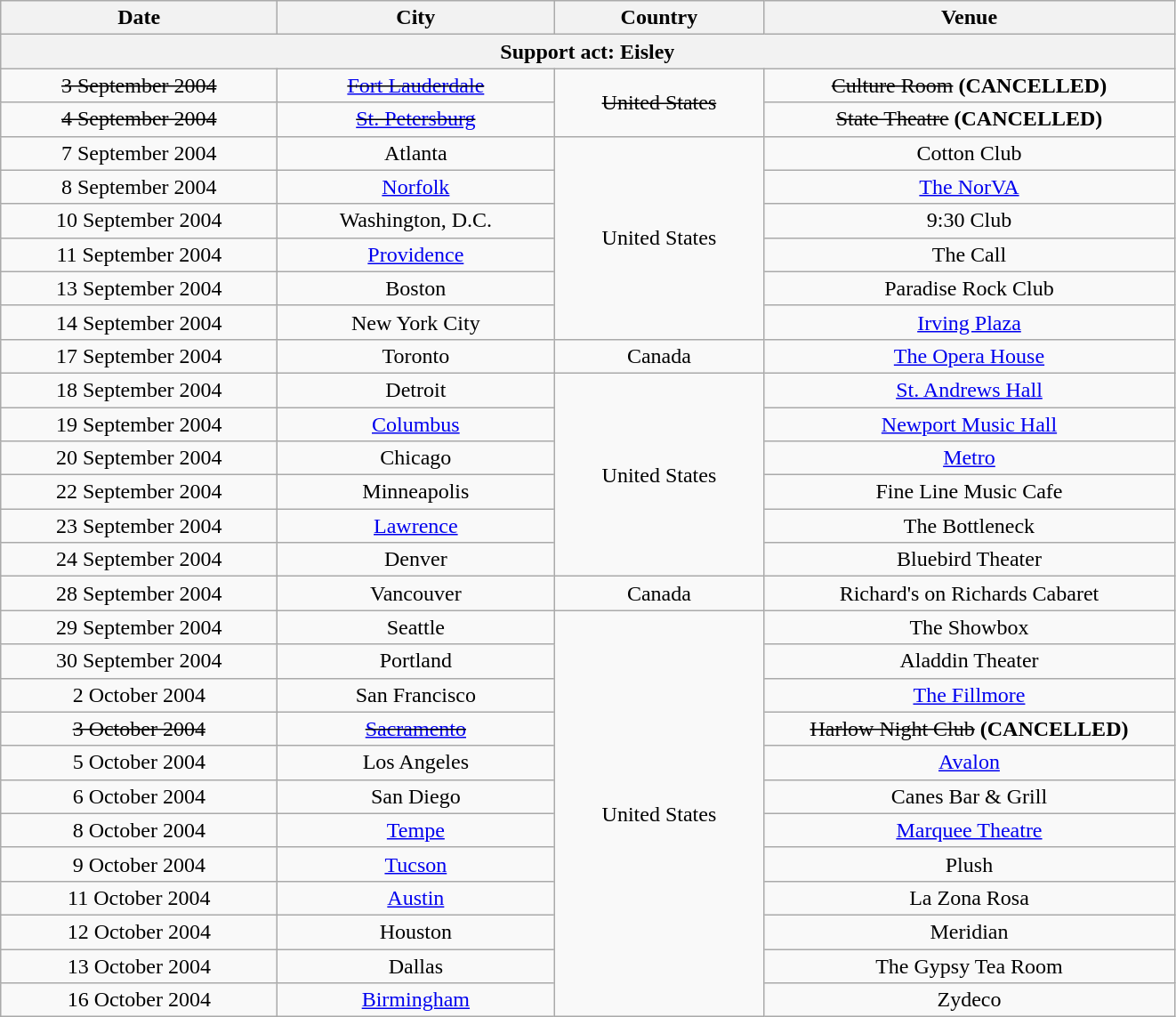<table class="wikitable" style="text-align:center;">
<tr>
<th width="200">Date</th>
<th width="200">City</th>
<th width="150">Country</th>
<th width="300">Venue</th>
</tr>
<tr>
<th colspan="4">Support act: Eisley</th>
</tr>
<tr>
<td><s>3 September 2004</s></td>
<td><s><a href='#'>Fort Lauderdale</a></s></td>
<td rowspan="2"><s>United States</s></td>
<td><s>Culture Room</s> <strong><span>(CANCELLED)</span></strong></td>
</tr>
<tr>
<td><s>4 September 2004</s></td>
<td><s><a href='#'>St. Petersburg</a></s></td>
<td><s>State Theatre</s> <strong><span>(CANCELLED)</span></strong></td>
</tr>
<tr>
<td>7 September 2004</td>
<td>Atlanta</td>
<td rowspan="6">United States</td>
<td>Cotton Club</td>
</tr>
<tr>
<td>8 September 2004</td>
<td><a href='#'>Norfolk</a></td>
<td><a href='#'>The NorVA</a></td>
</tr>
<tr>
<td>10 September 2004</td>
<td>Washington, D.C.</td>
<td>9:30 Club</td>
</tr>
<tr>
<td>11 September 2004</td>
<td><a href='#'>Providence</a></td>
<td>The Call</td>
</tr>
<tr>
<td>13 September 2004</td>
<td>Boston</td>
<td>Paradise Rock Club</td>
</tr>
<tr>
<td>14 September 2004</td>
<td>New York City</td>
<td><a href='#'>Irving Plaza</a></td>
</tr>
<tr>
<td>17 September 2004</td>
<td>Toronto</td>
<td>Canada</td>
<td><a href='#'>The Opera House</a></td>
</tr>
<tr>
<td>18 September 2004</td>
<td>Detroit</td>
<td rowspan="6">United States</td>
<td><a href='#'>St. Andrews Hall</a></td>
</tr>
<tr>
<td>19 September 2004</td>
<td><a href='#'>Columbus</a></td>
<td><a href='#'>Newport Music Hall</a></td>
</tr>
<tr>
<td>20 September 2004</td>
<td>Chicago</td>
<td><a href='#'>Metro</a></td>
</tr>
<tr>
<td>22 September 2004</td>
<td>Minneapolis</td>
<td>Fine Line Music Cafe</td>
</tr>
<tr>
<td>23 September 2004</td>
<td><a href='#'>Lawrence</a></td>
<td>The Bottleneck</td>
</tr>
<tr>
<td>24 September 2004</td>
<td>Denver</td>
<td>Bluebird Theater</td>
</tr>
<tr>
<td>28 September 2004</td>
<td>Vancouver</td>
<td>Canada</td>
<td>Richard's on Richards Cabaret</td>
</tr>
<tr>
<td>29 September 2004</td>
<td>Seattle</td>
<td rowspan="12">United States</td>
<td>The Showbox</td>
</tr>
<tr>
<td>30 September 2004</td>
<td>Portland</td>
<td>Aladdin Theater</td>
</tr>
<tr>
<td>2 October 2004</td>
<td>San Francisco</td>
<td><a href='#'>The Fillmore</a></td>
</tr>
<tr>
<td><s>3 October 2004</s></td>
<td><s><a href='#'>Sacramento</a></s></td>
<td><s>Harlow Night Club</s> <strong><span>(CANCELLED)</span></strong></td>
</tr>
<tr>
<td>5 October 2004</td>
<td>Los Angeles</td>
<td><a href='#'>Avalon</a></td>
</tr>
<tr>
<td>6 October 2004</td>
<td>San Diego</td>
<td>Canes Bar & Grill</td>
</tr>
<tr>
<td>8 October 2004</td>
<td><a href='#'>Tempe</a></td>
<td><a href='#'>Marquee Theatre</a></td>
</tr>
<tr>
<td>9 October 2004</td>
<td><a href='#'>Tucson</a></td>
<td>Plush</td>
</tr>
<tr>
<td>11 October 2004</td>
<td><a href='#'>Austin</a></td>
<td>La Zona Rosa</td>
</tr>
<tr>
<td>12 October 2004</td>
<td>Houston</td>
<td>Meridian</td>
</tr>
<tr>
<td>13 October 2004</td>
<td>Dallas</td>
<td>The Gypsy Tea Room</td>
</tr>
<tr>
<td>16 October 2004</td>
<td><a href='#'>Birmingham</a></td>
<td>Zydeco</td>
</tr>
</table>
